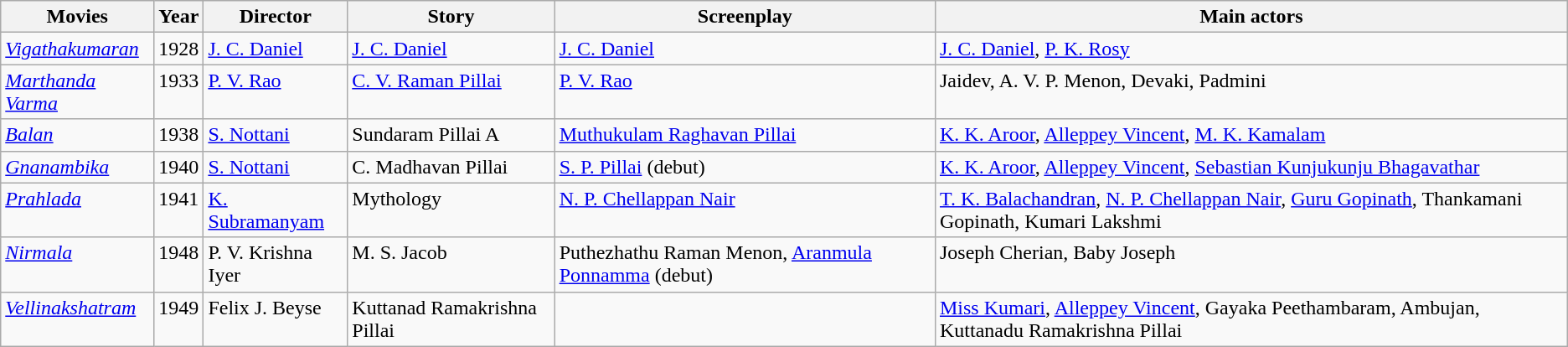<table class ="wikitable sortable">
<tr>
<th>Movies</th>
<th>Year</th>
<th>Director</th>
<th>Story</th>
<th>Screenplay</th>
<th>Main actors</th>
</tr>
<tr valign="top">
<td><em><a href='#'>Vigathakumaran</a></em></td>
<td>1928</td>
<td><a href='#'>J. C. Daniel</a></td>
<td><a href='#'>J. C. Daniel</a></td>
<td><a href='#'>J. C. Daniel</a></td>
<td><a href='#'>J. C. Daniel</a>, <a href='#'>P. K. Rosy</a></td>
</tr>
<tr valign="top">
<td><em><a href='#'>Marthanda Varma</a></em></td>
<td>1933</td>
<td><a href='#'>P. V. Rao</a></td>
<td><a href='#'>C. V. Raman Pillai</a></td>
<td><a href='#'>P. V. Rao</a></td>
<td>Jaidev, A. V. P. Menon, Devaki, Padmini</td>
</tr>
<tr valign="top">
<td><em><a href='#'>Balan</a></em></td>
<td>1938</td>
<td><a href='#'>S. Nottani</a></td>
<td>Sundaram Pillai A</td>
<td><a href='#'>Muthukulam Raghavan Pillai</a></td>
<td><a href='#'>K. K. Aroor</a>, <a href='#'>Alleppey Vincent</a>, <a href='#'>M. K. Kamalam</a></td>
</tr>
<tr valign="top">
<td><em><a href='#'>Gnanambika</a></em></td>
<td>1940</td>
<td><a href='#'>S. Nottani</a></td>
<td>C. Madhavan Pillai</td>
<td><a href='#'>S. P. Pillai</a> (debut)</td>
<td><a href='#'>K. K. Aroor</a>, <a href='#'>Alleppey Vincent</a>, <a href='#'>Sebastian Kunjukunju Bhagavathar</a></td>
</tr>
<tr valign="top">
<td><em><a href='#'>Prahlada</a></em></td>
<td>1941</td>
<td><a href='#'>K. Subramanyam</a></td>
<td>Mythology</td>
<td><a href='#'>N. P. Chellappan Nair</a></td>
<td><a href='#'>T. K. Balachandran</a>, <a href='#'>N. P. Chellappan Nair</a>, <a href='#'>Guru Gopinath</a>, Thankamani Gopinath, Kumari Lakshmi</td>
</tr>
<tr valign="top">
<td><em><a href='#'>Nirmala</a></em></td>
<td>1948</td>
<td>P. V. Krishna Iyer</td>
<td>M. S. Jacob</td>
<td>Puthezhathu Raman Menon, <a href='#'>Aranmula Ponnamma</a> (debut)</td>
<td>Joseph Cherian, Baby Joseph</td>
</tr>
<tr valign="top">
<td><em><a href='#'>Vellinakshatram</a></em></td>
<td>1949</td>
<td>Felix J. Beyse</td>
<td>Kuttanad Ramakrishna Pillai</td>
<td></td>
<td><a href='#'>Miss Kumari</a>, <a href='#'>Alleppey Vincent</a>, Gayaka Peethambaram, Ambujan, Kuttanadu Ramakrishna Pillai</td>
</tr>
</table>
